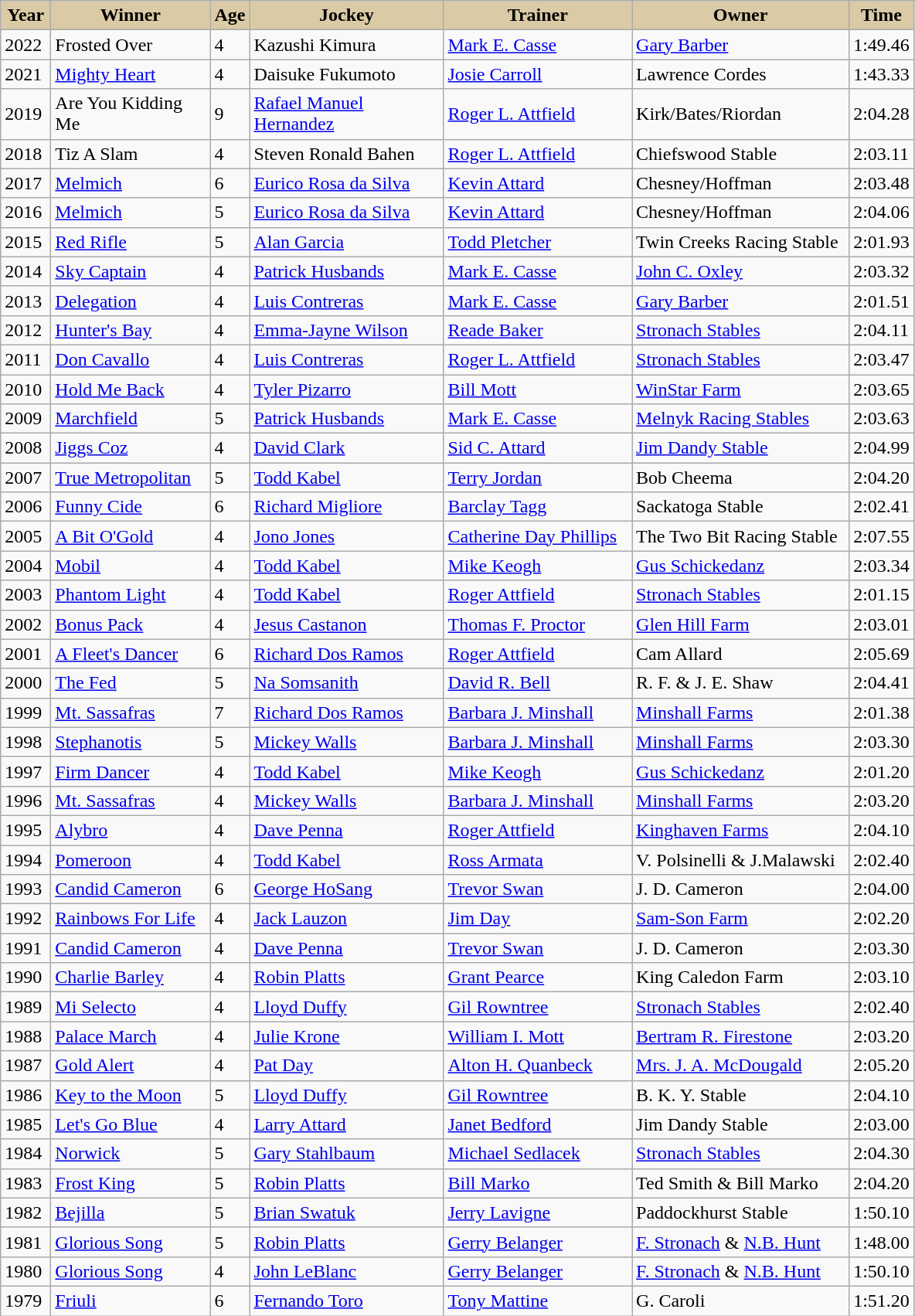<table class="wikitable sortable">
<tr>
<th style="background-color:#dacaa5; width:36px">Year<br></th>
<th style="background-color:#dacaa5; width:130px">Winner<br></th>
<th style="background-color:#dacaa5">Age<br></th>
<th style="background-color:#dacaa5; width:160px">Jockey<br></th>
<th style="background-color:#dacaa5; width:155px">Trainer<br></th>
<th style="background-color:#dacaa5; width:180px">Owner<br></th>
<th style="background-color:#dacaa5">Time</th>
</tr>
<tr>
<td>2022</td>
<td>Frosted Over</td>
<td>4</td>
<td>Kazushi Kimura</td>
<td><a href='#'>Mark E. Casse</a></td>
<td><a href='#'>Gary Barber</a></td>
<td>1:49.46</td>
</tr>
<tr>
<td>2021</td>
<td><a href='#'>Mighty Heart</a></td>
<td>4</td>
<td>Daisuke Fukumoto</td>
<td><a href='#'>Josie Carroll</a></td>
<td>Lawrence Cordes</td>
<td>1:43.33</td>
</tr>
<tr>
<td>2019</td>
<td>Are You Kidding Me</td>
<td>9</td>
<td><a href='#'>Rafael Manuel Hernandez</a></td>
<td><a href='#'>Roger L. Attfield</a></td>
<td>Kirk/Bates/Riordan</td>
<td>2:04.28</td>
</tr>
<tr>
<td>2018</td>
<td>Tiz A Slam</td>
<td>4</td>
<td>Steven Ronald Bahen</td>
<td><a href='#'>Roger L. Attfield</a></td>
<td>Chiefswood Stable</td>
<td>2:03.11</td>
</tr>
<tr>
<td>2017</td>
<td><a href='#'>Melmich</a></td>
<td>6</td>
<td><a href='#'>Eurico Rosa da Silva</a></td>
<td><a href='#'>Kevin Attard</a></td>
<td>Chesney/Hoffman</td>
<td>2:03.48</td>
</tr>
<tr>
<td>2016</td>
<td><a href='#'>Melmich</a></td>
<td>5</td>
<td><a href='#'>Eurico Rosa da Silva</a></td>
<td><a href='#'>Kevin Attard</a></td>
<td>Chesney/Hoffman</td>
<td>2:04.06</td>
</tr>
<tr>
<td>2015</td>
<td><a href='#'>Red Rifle</a></td>
<td>5</td>
<td><a href='#'>Alan Garcia</a></td>
<td><a href='#'>Todd Pletcher</a></td>
<td>Twin Creeks Racing Stable</td>
<td>2:01.93</td>
</tr>
<tr>
<td>2014</td>
<td><a href='#'>Sky Captain</a></td>
<td>4</td>
<td><a href='#'>Patrick Husbands</a></td>
<td><a href='#'>Mark E. Casse</a></td>
<td><a href='#'>John C. Oxley</a></td>
<td>2:03.32</td>
</tr>
<tr>
<td>2013</td>
<td><a href='#'>Delegation</a></td>
<td>4</td>
<td><a href='#'>Luis Contreras</a></td>
<td><a href='#'>Mark E. Casse</a></td>
<td><a href='#'>Gary Barber</a></td>
<td>2:01.51</td>
</tr>
<tr>
<td>2012</td>
<td><a href='#'>Hunter's Bay</a></td>
<td>4</td>
<td><a href='#'>Emma-Jayne Wilson</a></td>
<td><a href='#'>Reade Baker</a></td>
<td><a href='#'>Stronach Stables</a></td>
<td>2:04.11</td>
</tr>
<tr>
<td>2011</td>
<td><a href='#'>Don Cavallo</a></td>
<td>4</td>
<td><a href='#'>Luis Contreras</a></td>
<td><a href='#'>Roger L. Attfield</a></td>
<td><a href='#'>Stronach Stables</a></td>
<td>2:03.47</td>
</tr>
<tr>
<td>2010</td>
<td><a href='#'>Hold Me Back</a></td>
<td>4</td>
<td><a href='#'>Tyler Pizarro</a></td>
<td><a href='#'>Bill Mott</a></td>
<td><a href='#'>WinStar Farm</a></td>
<td>2:03.65</td>
</tr>
<tr>
<td>2009</td>
<td><a href='#'>Marchfield</a></td>
<td>5</td>
<td><a href='#'>Patrick Husbands</a></td>
<td><a href='#'>Mark E. Casse</a></td>
<td><a href='#'>Melnyk Racing Stables</a></td>
<td>2:03.63</td>
</tr>
<tr>
<td>2008</td>
<td><a href='#'>Jiggs Coz</a></td>
<td>4</td>
<td><a href='#'>David Clark</a></td>
<td><a href='#'>Sid C. Attard</a></td>
<td><a href='#'>Jim Dandy Stable</a></td>
<td>2:04.99</td>
</tr>
<tr>
<td>2007</td>
<td><a href='#'>True Metropolitan</a></td>
<td>5</td>
<td><a href='#'>Todd Kabel</a></td>
<td><a href='#'>Terry Jordan</a></td>
<td>Bob Cheema</td>
<td>2:04.20</td>
</tr>
<tr>
<td>2006</td>
<td><a href='#'>Funny Cide</a></td>
<td>6</td>
<td><a href='#'>Richard Migliore</a></td>
<td><a href='#'>Barclay Tagg</a></td>
<td>Sackatoga Stable</td>
<td>2:02.41</td>
</tr>
<tr>
<td>2005</td>
<td><a href='#'>A Bit O'Gold</a></td>
<td>4</td>
<td><a href='#'>Jono Jones</a></td>
<td><a href='#'>Catherine Day Phillips</a></td>
<td>The Two Bit Racing Stable</td>
<td>2:07.55</td>
</tr>
<tr>
<td>2004</td>
<td><a href='#'>Mobil</a></td>
<td>4</td>
<td><a href='#'>Todd Kabel</a></td>
<td><a href='#'>Mike Keogh</a></td>
<td><a href='#'>Gus Schickedanz</a></td>
<td>2:03.34</td>
</tr>
<tr>
<td>2003</td>
<td><a href='#'>Phantom Light</a></td>
<td>4</td>
<td><a href='#'>Todd Kabel</a></td>
<td><a href='#'>Roger Attfield</a></td>
<td><a href='#'>Stronach Stables</a></td>
<td>2:01.15</td>
</tr>
<tr>
<td>2002</td>
<td><a href='#'>Bonus Pack</a></td>
<td>4</td>
<td><a href='#'>Jesus Castanon</a></td>
<td><a href='#'>Thomas F. Proctor</a></td>
<td><a href='#'>Glen Hill Farm</a></td>
<td>2:03.01</td>
</tr>
<tr>
<td>2001</td>
<td><a href='#'>A Fleet's Dancer</a></td>
<td>6</td>
<td><a href='#'>Richard Dos Ramos</a></td>
<td><a href='#'>Roger Attfield</a></td>
<td>Cam Allard</td>
<td>2:05.69</td>
</tr>
<tr>
<td>2000</td>
<td><a href='#'>The Fed</a></td>
<td>5</td>
<td><a href='#'>Na Somsanith</a></td>
<td><a href='#'>David R. Bell</a></td>
<td>R. F. & J. E. Shaw</td>
<td>2:04.41</td>
</tr>
<tr>
<td>1999</td>
<td><a href='#'>Mt. Sassafras</a></td>
<td>7</td>
<td><a href='#'>Richard Dos Ramos</a></td>
<td><a href='#'>Barbara J. Minshall</a></td>
<td><a href='#'>Minshall Farms</a></td>
<td>2:01.38</td>
</tr>
<tr>
<td>1998</td>
<td><a href='#'>Stephanotis</a></td>
<td>5</td>
<td><a href='#'>Mickey Walls</a></td>
<td><a href='#'>Barbara J. Minshall</a></td>
<td><a href='#'>Minshall Farms</a></td>
<td>2:03.30</td>
</tr>
<tr>
<td>1997</td>
<td><a href='#'>Firm Dancer</a></td>
<td>4</td>
<td><a href='#'>Todd Kabel</a></td>
<td><a href='#'>Mike Keogh</a></td>
<td><a href='#'>Gus Schickedanz</a></td>
<td>2:01.20</td>
</tr>
<tr>
<td>1996</td>
<td><a href='#'>Mt. Sassafras</a></td>
<td>4</td>
<td><a href='#'>Mickey Walls</a></td>
<td><a href='#'>Barbara J. Minshall</a></td>
<td><a href='#'>Minshall Farms</a></td>
<td>2:03.20</td>
</tr>
<tr>
<td>1995</td>
<td><a href='#'>Alybro</a></td>
<td>4</td>
<td><a href='#'>Dave Penna</a></td>
<td><a href='#'>Roger Attfield</a></td>
<td><a href='#'>Kinghaven Farms</a></td>
<td>2:04.10</td>
</tr>
<tr>
<td>1994</td>
<td><a href='#'>Pomeroon</a></td>
<td>4</td>
<td><a href='#'>Todd Kabel</a></td>
<td><a href='#'>Ross Armata</a></td>
<td>V. Polsinelli & J.Malawski</td>
<td>2:02.40</td>
</tr>
<tr>
<td>1993</td>
<td><a href='#'>Candid Cameron</a></td>
<td>6</td>
<td><a href='#'>George HoSang</a></td>
<td><a href='#'>Trevor Swan</a></td>
<td>J. D. Cameron</td>
<td>2:04.00</td>
</tr>
<tr>
<td>1992</td>
<td><a href='#'>Rainbows For Life</a></td>
<td>4</td>
<td><a href='#'>Jack Lauzon</a></td>
<td><a href='#'>Jim Day</a></td>
<td><a href='#'>Sam-Son Farm</a></td>
<td>2:02.20</td>
</tr>
<tr>
<td>1991</td>
<td><a href='#'>Candid Cameron</a></td>
<td>4</td>
<td><a href='#'>Dave Penna</a></td>
<td><a href='#'>Trevor Swan</a></td>
<td>J. D. Cameron</td>
<td>2:03.30</td>
</tr>
<tr>
<td>1990</td>
<td><a href='#'>Charlie Barley</a></td>
<td>4</td>
<td><a href='#'>Robin Platts</a></td>
<td><a href='#'>Grant Pearce</a></td>
<td>King Caledon Farm</td>
<td>2:03.10</td>
</tr>
<tr>
<td>1989</td>
<td><a href='#'>Mi Selecto</a></td>
<td>4</td>
<td><a href='#'>Lloyd Duffy</a></td>
<td><a href='#'>Gil Rowntree</a></td>
<td><a href='#'>Stronach Stables</a></td>
<td>2:02.40</td>
</tr>
<tr>
<td>1988</td>
<td><a href='#'>Palace March</a></td>
<td>4</td>
<td><a href='#'>Julie Krone</a></td>
<td><a href='#'>William I. Mott</a></td>
<td><a href='#'>Bertram R. Firestone</a></td>
<td>2:03.20</td>
</tr>
<tr>
<td>1987</td>
<td><a href='#'>Gold Alert</a></td>
<td>4</td>
<td><a href='#'>Pat Day</a></td>
<td><a href='#'>Alton H. Quanbeck</a></td>
<td><a href='#'>Mrs. J. A. McDougald</a></td>
<td>2:05.20</td>
</tr>
<tr>
<td>1986</td>
<td><a href='#'>Key to the Moon</a></td>
<td>5</td>
<td><a href='#'>Lloyd Duffy</a></td>
<td><a href='#'>Gil Rowntree</a></td>
<td>B. K. Y. Stable</td>
<td>2:04.10</td>
</tr>
<tr>
<td>1985</td>
<td><a href='#'>Let's Go Blue</a></td>
<td>4</td>
<td><a href='#'>Larry Attard</a></td>
<td><a href='#'>Janet Bedford</a></td>
<td>Jim Dandy Stable</td>
<td>2:03.00</td>
</tr>
<tr>
<td>1984</td>
<td><a href='#'>Norwick</a></td>
<td>5</td>
<td><a href='#'>Gary Stahlbaum</a></td>
<td><a href='#'>Michael Sedlacek</a></td>
<td><a href='#'>Stronach Stables</a></td>
<td>2:04.30</td>
</tr>
<tr>
<td>1983</td>
<td><a href='#'>Frost King</a></td>
<td>5</td>
<td><a href='#'>Robin Platts</a></td>
<td><a href='#'>Bill Marko</a></td>
<td>Ted Smith & Bill Marko</td>
<td>2:04.20</td>
</tr>
<tr>
<td>1982</td>
<td><a href='#'>Bejilla</a></td>
<td>5</td>
<td><a href='#'>Brian Swatuk</a></td>
<td><a href='#'>Jerry Lavigne</a></td>
<td>Paddockhurst Stable</td>
<td>1:50.10</td>
</tr>
<tr>
<td>1981</td>
<td><a href='#'>Glorious Song</a></td>
<td>5</td>
<td><a href='#'>Robin Platts</a></td>
<td><a href='#'>Gerry Belanger</a></td>
<td><a href='#'>F. Stronach</a> & <a href='#'>N.B. Hunt</a></td>
<td>1:48.00</td>
</tr>
<tr>
<td>1980</td>
<td><a href='#'>Glorious Song</a></td>
<td>4</td>
<td><a href='#'>John LeBlanc</a></td>
<td><a href='#'>Gerry Belanger</a></td>
<td><a href='#'>F. Stronach</a> & <a href='#'>N.B. Hunt</a></td>
<td>1:50.10</td>
</tr>
<tr>
<td>1979</td>
<td><a href='#'>Friuli</a></td>
<td>6</td>
<td><a href='#'>Fernando Toro</a></td>
<td><a href='#'>Tony Mattine</a></td>
<td>G. Caroli</td>
<td>1:51.20</td>
</tr>
</table>
